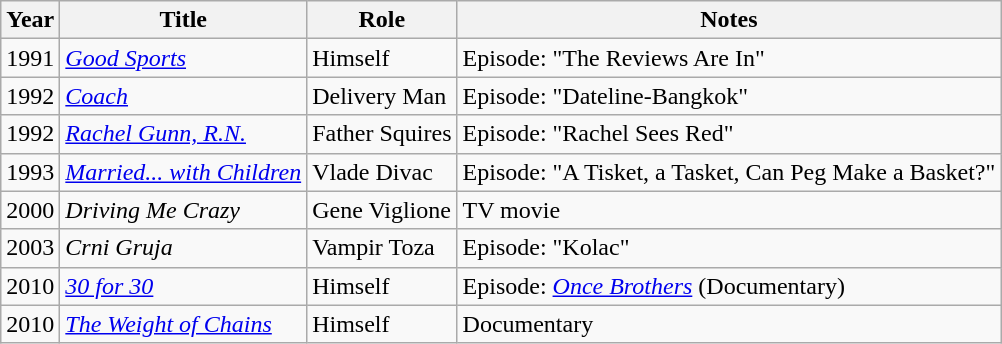<table class="wikitable sortable">
<tr>
<th>Year</th>
<th>Title</th>
<th>Role</th>
<th class="unsortable">Notes</th>
</tr>
<tr>
<td>1991</td>
<td><em><a href='#'>Good Sports</a></em></td>
<td>Himself</td>
<td>Episode: "The Reviews Are In"</td>
</tr>
<tr>
<td>1992</td>
<td><em><a href='#'>Coach</a></em></td>
<td>Delivery Man</td>
<td>Episode: "Dateline-Bangkok"</td>
</tr>
<tr>
<td>1992</td>
<td><em><a href='#'>Rachel Gunn, R.N.</a></em></td>
<td>Father Squires</td>
<td>Episode: "Rachel Sees Red"</td>
</tr>
<tr>
<td>1993</td>
<td><em><a href='#'>Married... with Children</a></em></td>
<td>Vlade Divac</td>
<td>Episode: "A Tisket, a Tasket, Can Peg Make a Basket?"</td>
</tr>
<tr>
<td>2000</td>
<td><em>Driving Me Crazy</em></td>
<td>Gene Viglione</td>
<td>TV movie</td>
</tr>
<tr>
<td>2003</td>
<td><em>Crni Gruja</em></td>
<td>Vampir Toza</td>
<td>Episode: "Kolac"</td>
</tr>
<tr>
<td>2010</td>
<td><em><a href='#'>30 for 30</a></em></td>
<td>Himself</td>
<td>Episode: <em><a href='#'>Once Brothers</a></em> (Documentary)</td>
</tr>
<tr>
<td>2010</td>
<td><em><a href='#'>The Weight of Chains</a></em></td>
<td>Himself</td>
<td>Documentary</td>
</tr>
</table>
